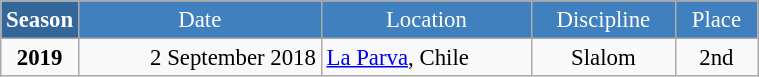<table class="wikitable" style="font-size:95%; text-align:center; border:grey solid 1px; border-collapse:collapse;" width="40%">
<tr style="background-color:#369; color:white;">
<td rowspan="2" colspan="1" width="5%"><strong>Season</strong></td>
</tr>
<tr style="background-color:#4180be; color:white;">
<td>Date</td>
<td>Location</td>
<td>Discipline</td>
<td>Place</td>
</tr>
<tr>
<td><strong>2019</strong></td>
<td align=right>2 September 2018</td>
<td align=left> <a href='#'>La Parva</a>, Chile</td>
<td>Slalom</td>
<td>2nd</td>
</tr>
</table>
